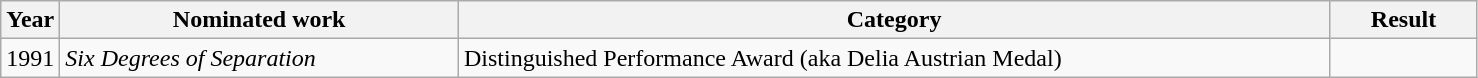<table class=wikitable>
<tr>
<th width=4%>Year</th>
<th width=27%>Nominated work</th>
<th width=59%>Category</th>
<th width=10%>Result</th>
</tr>
<tr>
<td>1991</td>
<td><em>Six Degrees of Separation</em></td>
<td>Distinguished Performance Award (aka Delia Austrian Medal)</td>
<td></td>
</tr>
</table>
